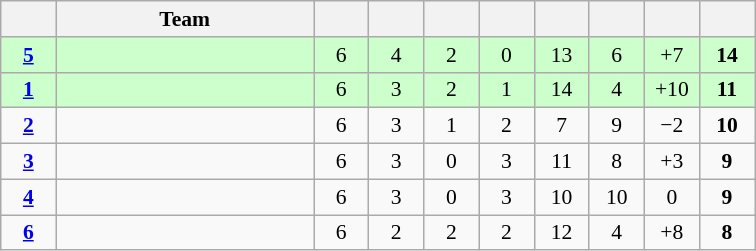<table class="wikitable" style="text-align: center; font-size: 90%;">
<tr>
<th width=30></th>
<th width=165>Team</th>
<th width=30></th>
<th width=30></th>
<th width=30></th>
<th width=30></th>
<th width=30></th>
<th width=30></th>
<th width=30></th>
<th width=30></th>
</tr>
<tr bgcolor="#ccffcc">
<td><strong><a href='#'>5</a></strong></td>
<td align="left"></td>
<td>6</td>
<td>4</td>
<td>2</td>
<td>0</td>
<td>13</td>
<td>6</td>
<td>+7</td>
<td><strong>14</strong></td>
</tr>
<tr bgcolor="#ccffcc">
<td><strong><a href='#'>1</a></strong></td>
<td align="left"></td>
<td>6</td>
<td>3</td>
<td>2</td>
<td>1</td>
<td>14</td>
<td>4</td>
<td>+10</td>
<td><strong>11</strong></td>
</tr>
<tr>
<td><strong><a href='#'>2</a></strong></td>
<td align="left"></td>
<td>6</td>
<td>3</td>
<td>1</td>
<td>2</td>
<td>7</td>
<td>9</td>
<td>−2</td>
<td><strong>10</strong></td>
</tr>
<tr>
<td><strong><a href='#'>3</a></strong></td>
<td align="left"></td>
<td>6</td>
<td>3</td>
<td>0</td>
<td>3</td>
<td>11</td>
<td>8</td>
<td>+3</td>
<td><strong>9</strong></td>
</tr>
<tr>
<td><strong><a href='#'>4</a></strong></td>
<td align="left"></td>
<td>6</td>
<td>3</td>
<td>0</td>
<td>3</td>
<td>10</td>
<td>10</td>
<td>0</td>
<td><strong>9</strong></td>
</tr>
<tr>
<td><strong><a href='#'>6</a></strong></td>
<td align="left"></td>
<td>6</td>
<td>2</td>
<td>2</td>
<td>2</td>
<td>12</td>
<td>4</td>
<td>+8</td>
<td><strong>8</strong></td>
</tr>
</table>
